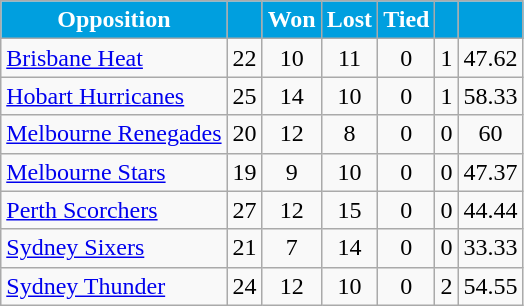<table class="wikitable" style="text-align:center;">
<tr>
<th style="background:#009FDF; color:white">Opposition</th>
<th style="background:#009FDF; color:white"></th>
<th style="background:#009FDF; color:white">Won</th>
<th style="background:#009FDF; color:white">Lost</th>
<th style="background:#009FDF; color:white">Tied</th>
<th style="background:#009FDF; color:white"></th>
<th style="background:#009FDF; color:white"></th>
</tr>
<tr>
<td style="text-align:left;"><a href='#'>Brisbane Heat</a></td>
<td>22</td>
<td>10</td>
<td>11</td>
<td>0</td>
<td>1</td>
<td>47.62</td>
</tr>
<tr>
<td style="text-align:left;"><a href='#'>Hobart Hurricanes</a></td>
<td>25</td>
<td>14</td>
<td>10</td>
<td>0</td>
<td>1</td>
<td>58.33</td>
</tr>
<tr>
<td style="text-align:left;"><a href='#'>Melbourne Renegades</a></td>
<td>20</td>
<td>12</td>
<td>8</td>
<td>0</td>
<td>0</td>
<td>60</td>
</tr>
<tr>
<td style="text-align:left;"><a href='#'>Melbourne Stars</a></td>
<td>19</td>
<td>9</td>
<td>10</td>
<td>0</td>
<td>0</td>
<td>47.37</td>
</tr>
<tr>
<td style="text-align:left;"><a href='#'>Perth Scorchers</a></td>
<td>27</td>
<td>12</td>
<td>15</td>
<td>0</td>
<td>0</td>
<td>44.44</td>
</tr>
<tr>
<td style="text-align:left;"><a href='#'>Sydney Sixers</a></td>
<td>21</td>
<td>7</td>
<td>14</td>
<td>0</td>
<td>0</td>
<td>33.33</td>
</tr>
<tr>
<td style="text-align:left;"><a href='#'>Sydney Thunder</a></td>
<td>24</td>
<td>12</td>
<td>10</td>
<td>0</td>
<td>2</td>
<td>54.55</td>
</tr>
</table>
